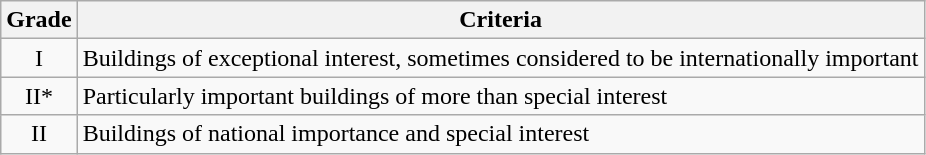<table class="wikitable">
<tr>
<th>Grade</th>
<th>Criteria</th>
</tr>
<tr>
<td align="center" >I</td>
<td>Buildings of exceptional interest, sometimes considered to be internationally important</td>
</tr>
<tr>
<td align="center" >II*</td>
<td>Particularly important buildings of more than special interest</td>
</tr>
<tr>
<td align="center" >II</td>
<td>Buildings of national importance and special interest</td>
</tr>
</table>
